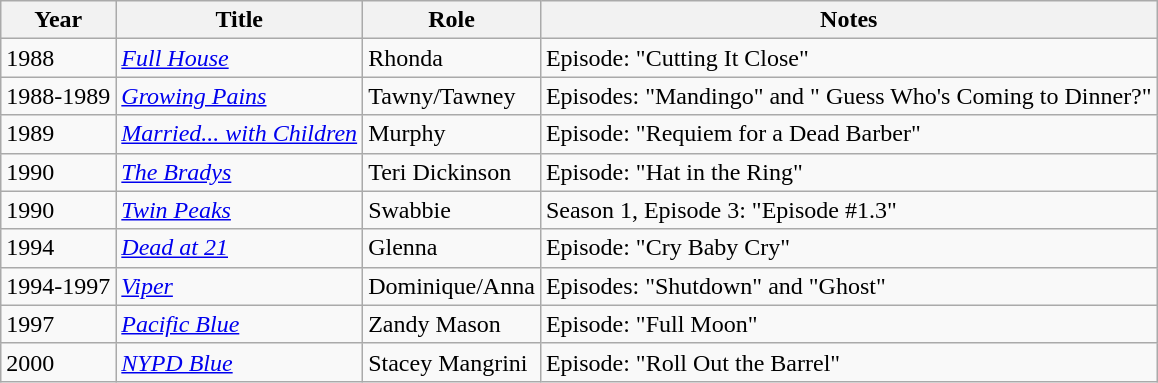<table class="wikitable sortable">
<tr>
<th>Year</th>
<th>Title</th>
<th>Role</th>
<th class="unsortable">Notes</th>
</tr>
<tr>
<td>1988</td>
<td><em><a href='#'>Full House</a></em></td>
<td>Rhonda</td>
<td>Episode: "Cutting It Close"</td>
</tr>
<tr>
<td>1988-1989</td>
<td><em><a href='#'>Growing Pains</a></em></td>
<td>Tawny/Tawney</td>
<td>Episodes: "Mandingo" and " Guess Who's Coming to Dinner?"</td>
</tr>
<tr>
<td>1989</td>
<td><em><a href='#'>Married... with Children</a></em></td>
<td>Murphy</td>
<td>Episode: "Requiem for a Dead Barber"</td>
</tr>
<tr>
<td>1990</td>
<td><em><a href='#'>The Bradys</a></em></td>
<td>Teri Dickinson</td>
<td>Episode: "Hat in the Ring"</td>
</tr>
<tr>
<td>1990</td>
<td><em><a href='#'>Twin Peaks</a></em></td>
<td>Swabbie</td>
<td>Season 1, Episode 3: "Episode #1.3"</td>
</tr>
<tr>
<td>1994</td>
<td><em><a href='#'>Dead at 21</a></em></td>
<td>Glenna</td>
<td>Episode: "Cry Baby Cry"</td>
</tr>
<tr>
<td>1994-1997</td>
<td><em><a href='#'>Viper</a></em></td>
<td>Dominique/Anna</td>
<td>Episodes: "Shutdown" and "Ghost"</td>
</tr>
<tr>
<td>1997</td>
<td><em><a href='#'>Pacific Blue</a></em></td>
<td>Zandy Mason</td>
<td>Episode: "Full Moon"</td>
</tr>
<tr>
<td>2000</td>
<td><em><a href='#'>NYPD Blue</a></em></td>
<td>Stacey Mangrini</td>
<td>Episode: "Roll Out the Barrel"</td>
</tr>
</table>
